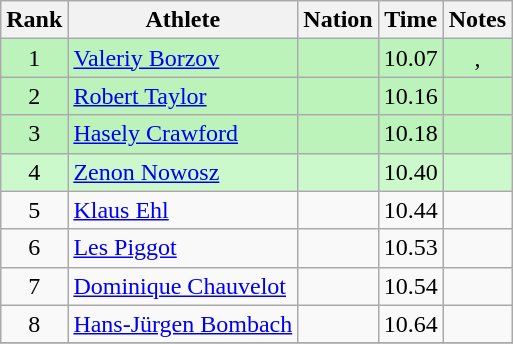<table class="wikitable sortable" style="text-align:center">
<tr>
<th>Rank</th>
<th>Athlete</th>
<th>Nation</th>
<th>Time</th>
<th>Notes</th>
</tr>
<tr bgcolor=bbf3bb>
<td>1</td>
<td align=left><a href='#'>Valeriy Borzov</a></td>
<td align=left></td>
<td>10.07</td>
<td>, </td>
</tr>
<tr bgcolor=bbf3bb>
<td>2</td>
<td align=left><a href='#'>Robert Taylor</a></td>
<td align=left></td>
<td>10.16</td>
<td></td>
</tr>
<tr bgcolor=bbf3bb>
<td>3</td>
<td align=left><a href='#'>Hasely Crawford</a></td>
<td align=left></td>
<td>10.18</td>
<td></td>
</tr>
<tr bgcolor=ccf9cc>
<td>4</td>
<td align=left><a href='#'>Zenon Nowosz</a></td>
<td align=left></td>
<td>10.40</td>
<td></td>
</tr>
<tr>
<td>5</td>
<td align=left><a href='#'>Klaus Ehl</a></td>
<td align=left></td>
<td>10.44</td>
<td></td>
</tr>
<tr>
<td>6</td>
<td align=left><a href='#'>Les Piggot</a></td>
<td align=left></td>
<td>10.53</td>
<td></td>
</tr>
<tr>
<td>7</td>
<td align=left><a href='#'>Dominique Chauvelot</a></td>
<td align=left></td>
<td>10.54</td>
<td></td>
</tr>
<tr>
<td>8</td>
<td align=left><a href='#'>Hans-Jürgen Bombach</a></td>
<td align=left></td>
<td>10.64</td>
<td></td>
</tr>
<tr>
</tr>
</table>
